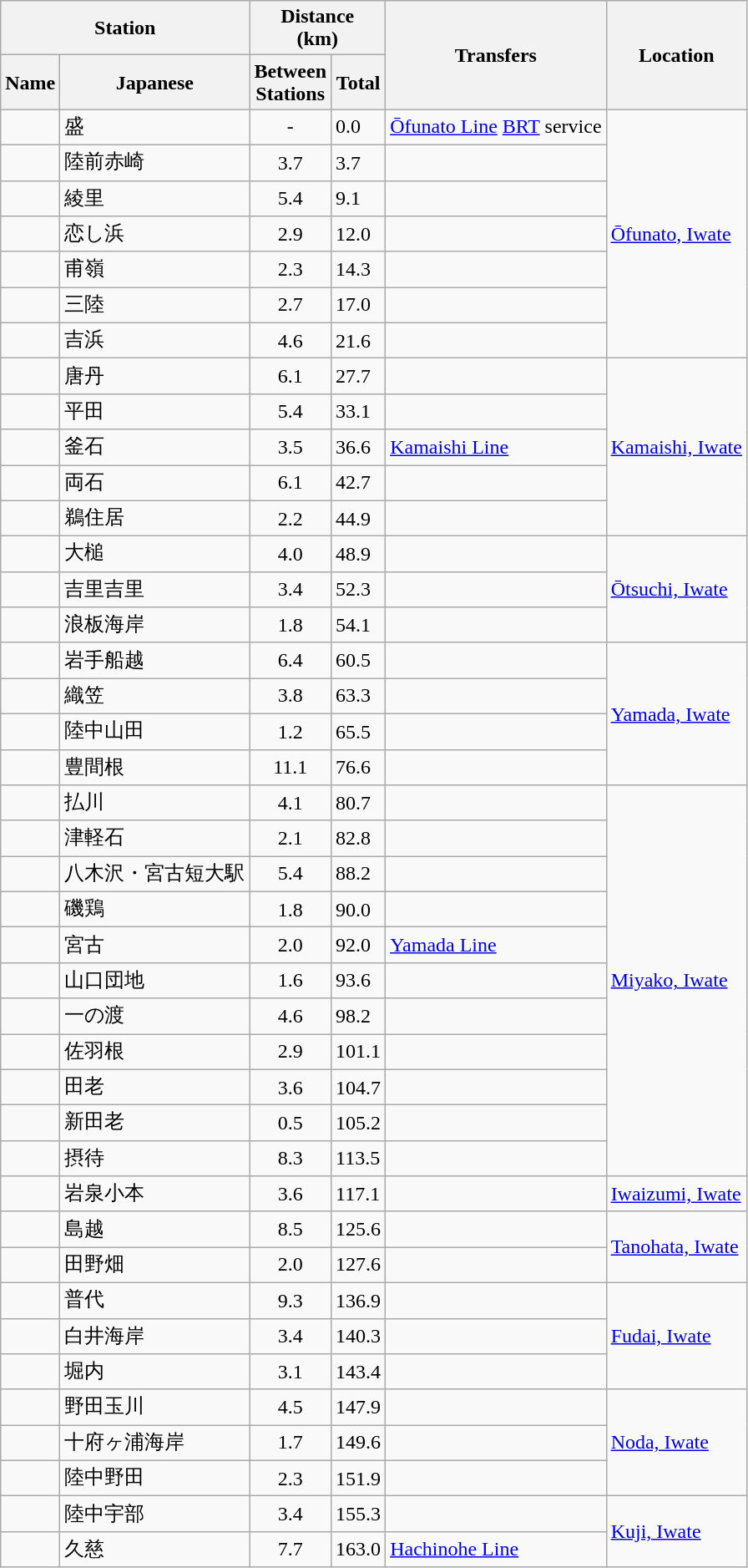<table class="wikitable">
<tr>
<th colspan="2">Station</th>
<th colspan="2">Distance<br>(km)</th>
<th rowspan="2">Transfers</th>
<th rowspan="2">Location</th>
</tr>
<tr>
<th>Name</th>
<th>Japanese</th>
<th>Between <br>Stations</th>
<th>Total</th>
</tr>
<tr>
<td></td>
<td>盛</td>
<td style="text-align:center;">-</td>
<td>0.0</td>
<td> <a href='#'>Ōfunato Line</a> <a href='#'>BRT</a> service</td>
<td rowspan="7"><a href='#'>Ōfunato, Iwate</a></td>
</tr>
<tr>
<td></td>
<td>陸前赤崎</td>
<td style="text-align:center;">3.7</td>
<td>3.7</td>
<td></td>
</tr>
<tr>
<td></td>
<td>綾里</td>
<td style="text-align:center;">5.4</td>
<td>9.1</td>
<td></td>
</tr>
<tr>
<td></td>
<td>恋し浜</td>
<td style="text-align:center;">2.9</td>
<td>12.0</td>
<td></td>
</tr>
<tr>
<td></td>
<td>甫嶺</td>
<td style="text-align:center;">2.3</td>
<td>14.3</td>
<td></td>
</tr>
<tr>
<td></td>
<td>三陸</td>
<td style="text-align:center;">2.7</td>
<td>17.0</td>
<td></td>
</tr>
<tr>
<td></td>
<td>吉浜</td>
<td style="text-align:center;">4.6</td>
<td>21.6</td>
<td></td>
</tr>
<tr>
<td></td>
<td>唐丹</td>
<td style="text-align:center;">6.1</td>
<td>27.7</td>
<td></td>
<td rowspan="5"><a href='#'>Kamaishi, Iwate</a></td>
</tr>
<tr>
<td></td>
<td>平田</td>
<td style="text-align:center;">5.4</td>
<td>33.1</td>
<td></td>
</tr>
<tr>
<td></td>
<td>釜石</td>
<td style="text-align:center;">3.5</td>
<td>36.6</td>
<td> <a href='#'>Kamaishi Line</a></td>
</tr>
<tr>
<td></td>
<td>両石</td>
<td style="text-align:center;">6.1</td>
<td>42.7</td>
<td></td>
</tr>
<tr>
<td></td>
<td>鵜住居</td>
<td style="text-align:center;">2.2</td>
<td>44.9</td>
<td></td>
</tr>
<tr>
<td></td>
<td>大槌</td>
<td style="text-align:center;">4.0</td>
<td>48.9</td>
<td></td>
<td rowspan="3"><a href='#'>Ōtsuchi, Iwate</a></td>
</tr>
<tr>
<td></td>
<td>吉里吉里</td>
<td style="text-align:center;">3.4</td>
<td>52.3</td>
<td></td>
</tr>
<tr>
<td></td>
<td>浪板海岸</td>
<td style="text-align:center;">1.8</td>
<td>54.1</td>
<td></td>
</tr>
<tr>
<td></td>
<td>岩手船越</td>
<td style="text-align:center;">6.4</td>
<td>60.5</td>
<td></td>
<td rowspan="4"><a href='#'>Yamada, Iwate</a></td>
</tr>
<tr>
<td></td>
<td>織笠</td>
<td style="text-align:center;">3.8</td>
<td>63.3</td>
<td></td>
</tr>
<tr>
<td></td>
<td>陸中山田</td>
<td style="text-align:center;">1.2</td>
<td>65.5</td>
<td></td>
</tr>
<tr>
<td></td>
<td>豊間根</td>
<td style="text-align:center;">11.1</td>
<td>76.6</td>
<td></td>
</tr>
<tr>
<td></td>
<td>払川</td>
<td style="text-align:center;">4.1</td>
<td>80.7</td>
<td></td>
<td rowspan="11"><a href='#'>Miyako, Iwate</a></td>
</tr>
<tr>
<td></td>
<td>津軽石</td>
<td style="text-align:center;">2.1</td>
<td>82.8</td>
<td></td>
</tr>
<tr>
<td></td>
<td>八木沢・宮古短大駅</td>
<td style="text-align:center;">5.4</td>
<td>88.2</td>
<td></td>
</tr>
<tr>
<td></td>
<td>磯鶏</td>
<td style="text-align:center;">1.8</td>
<td>90.0</td>
<td></td>
</tr>
<tr>
<td></td>
<td>宮古</td>
<td style="text-align:center;">2.0</td>
<td>92.0</td>
<td> <a href='#'>Yamada Line</a></td>
</tr>
<tr>
<td></td>
<td>山口団地</td>
<td style="text-align:center;">1.6</td>
<td>93.6</td>
<td></td>
</tr>
<tr>
<td></td>
<td>一の渡</td>
<td style="text-align:center;">4.6</td>
<td>98.2</td>
<td></td>
</tr>
<tr>
<td></td>
<td>佐羽根</td>
<td style="text-align:center;">2.9</td>
<td>101.1</td>
<td></td>
</tr>
<tr>
<td></td>
<td>田老</td>
<td style="text-align:center;">3.6</td>
<td>104.7</td>
<td></td>
</tr>
<tr>
<td></td>
<td>新田老</td>
<td style="text-align:center;">0.5</td>
<td>105.2</td>
<td></td>
</tr>
<tr>
<td></td>
<td>摂待</td>
<td style="text-align:center;">8.3</td>
<td>113.5</td>
<td></td>
</tr>
<tr>
<td></td>
<td>岩泉小本</td>
<td style="text-align:center;">3.6</td>
<td>117.1</td>
<td></td>
<td><a href='#'>Iwaizumi, Iwate</a></td>
</tr>
<tr>
<td></td>
<td>島越</td>
<td style="text-align:center;">8.5</td>
<td>125.6</td>
<td></td>
<td rowspan="2"><a href='#'>Tanohata, Iwate</a></td>
</tr>
<tr>
<td></td>
<td>田野畑</td>
<td style="text-align:center;">2.0</td>
<td>127.6</td>
<td></td>
</tr>
<tr>
<td></td>
<td>普代</td>
<td style="text-align:center;">9.3</td>
<td>136.9</td>
<td></td>
<td rowspan="3"><a href='#'>Fudai, Iwate</a></td>
</tr>
<tr>
<td></td>
<td>白井海岸</td>
<td style="text-align:center;">3.4</td>
<td>140.3</td>
<td></td>
</tr>
<tr>
<td></td>
<td>堀内</td>
<td style="text-align:center;">3.1</td>
<td>143.4</td>
<td></td>
</tr>
<tr>
<td></td>
<td>野田玉川</td>
<td style="text-align:center;">4.5</td>
<td>147.9</td>
<td></td>
<td rowspan="3"><a href='#'>Noda, Iwate</a></td>
</tr>
<tr>
<td></td>
<td>十府ヶ浦海岸</td>
<td style="text-align:center;">1.7</td>
<td>149.6</td>
<td></td>
</tr>
<tr>
<td></td>
<td>陸中野田</td>
<td style="text-align:center;">2.3</td>
<td>151.9</td>
<td></td>
</tr>
<tr>
<td></td>
<td>陸中宇部</td>
<td style="text-align:center;">3.4</td>
<td>155.3</td>
<td></td>
<td rowspan="2"><a href='#'>Kuji, Iwate</a></td>
</tr>
<tr>
<td></td>
<td>久慈</td>
<td style="text-align:center;">7.7</td>
<td>163.0</td>
<td> <a href='#'>Hachinohe Line</a></td>
</tr>
</table>
